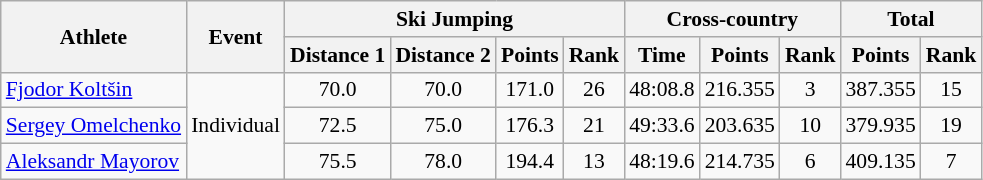<table class="wikitable" style="font-size:90%">
<tr>
<th rowspan="2">Athlete</th>
<th rowspan="2">Event</th>
<th colspan="4">Ski Jumping</th>
<th colspan="3">Cross-country</th>
<th colspan="2">Total</th>
</tr>
<tr>
<th>Distance 1</th>
<th>Distance 2</th>
<th>Points</th>
<th>Rank</th>
<th>Time</th>
<th>Points</th>
<th>Rank</th>
<th>Points</th>
<th>Rank</th>
</tr>
<tr>
<td><a href='#'>Fjodor Koltšin</a></td>
<td rowspan="3">Individual</td>
<td align="center">70.0</td>
<td align="center">70.0</td>
<td align="center">171.0</td>
<td align="center">26</td>
<td align="center">48:08.8</td>
<td align="center">216.355</td>
<td align="center">3</td>
<td align="center">387.355</td>
<td align="center">15</td>
</tr>
<tr>
<td><a href='#'>Sergey Omelchenko</a></td>
<td align="center">72.5</td>
<td align="center">75.0</td>
<td align="center">176.3</td>
<td align="center">21</td>
<td align="center">49:33.6</td>
<td align="center">203.635</td>
<td align="center">10</td>
<td align="center">379.935</td>
<td align="center">19</td>
</tr>
<tr>
<td><a href='#'>Aleksandr Mayorov</a></td>
<td align="center">75.5</td>
<td align="center">78.0</td>
<td align="center">194.4</td>
<td align="center">13</td>
<td align="center">48:19.6</td>
<td align="center">214.735</td>
<td align="center">6</td>
<td align="center">409.135</td>
<td align="center">7</td>
</tr>
</table>
